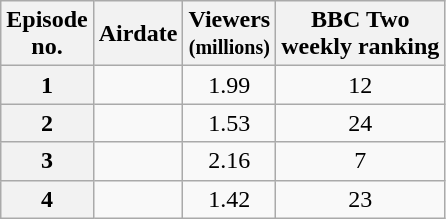<table class="wikitable" style="text-align:center;">
<tr>
<th scope="col">Episode<br>no.</th>
<th scope="col">Airdate</th>
<th scope="col">Viewers<br><small>(millions)</small></th>
<th scope="col">BBC Two<br>weekly ranking</th>
</tr>
<tr>
<th scope="row">1</th>
<td></td>
<td>1.99</td>
<td>12</td>
</tr>
<tr>
<th scope="row">2</th>
<td></td>
<td>1.53</td>
<td>24</td>
</tr>
<tr>
<th scope="row">3</th>
<td></td>
<td>2.16</td>
<td>7</td>
</tr>
<tr>
<th scope="row">4</th>
<td></td>
<td>1.42</td>
<td>23</td>
</tr>
</table>
